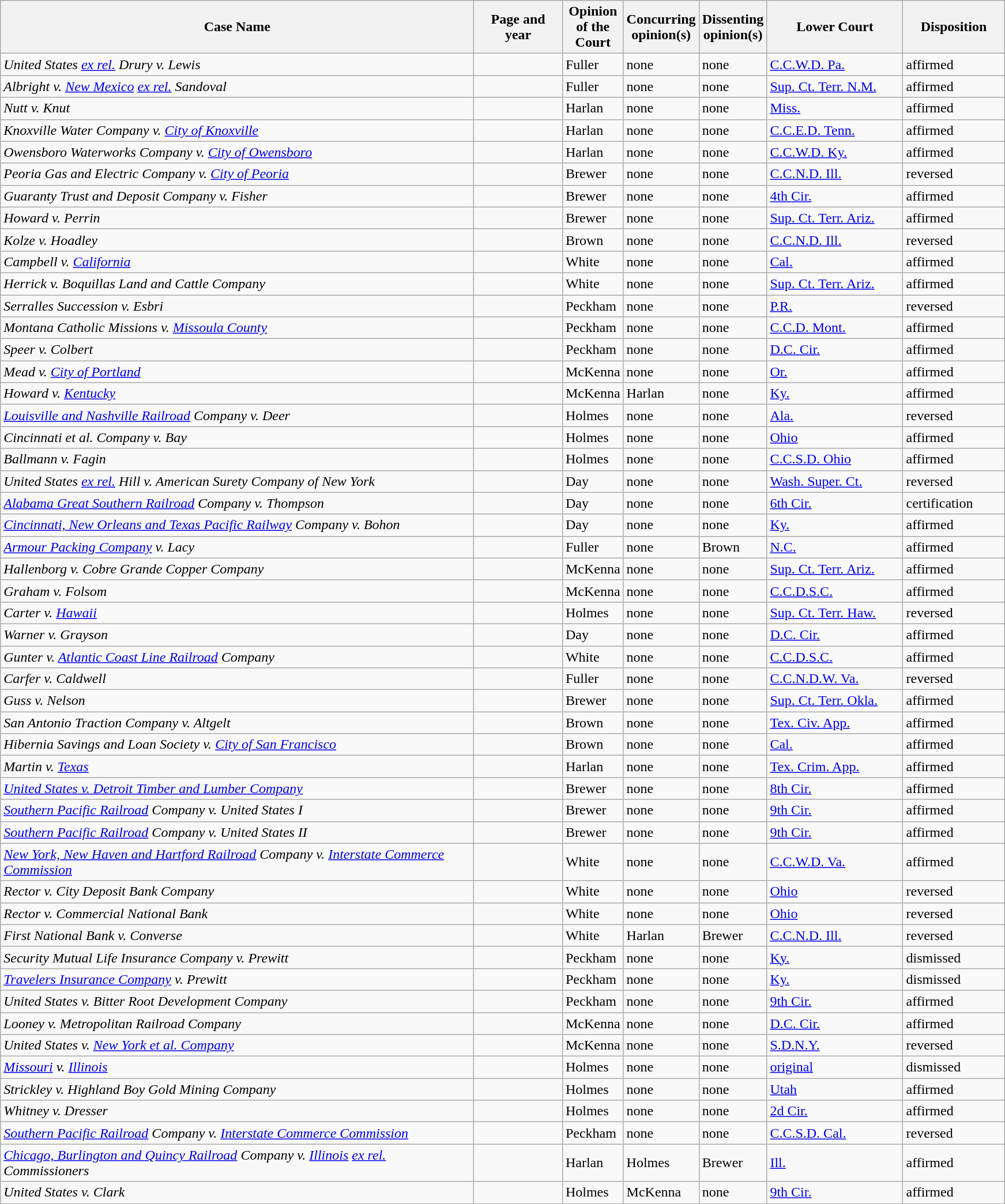<table class="wikitable sortable">
<tr>
<th scope="col" style="width: 540px;">Case Name</th>
<th scope="col" style="width: 95px;">Page and year</th>
<th scope="col" style="width: 10px;">Opinion of the Court</th>
<th scope="col" style="width: 10px;">Concurring opinion(s)</th>
<th scope="col" style="width: 10px;">Dissenting opinion(s)</th>
<th scope="col" style="width: 150px;">Lower Court</th>
<th scope="col" style="width: 110px;">Disposition</th>
</tr>
<tr>
<td><em>United States <a href='#'>ex rel.</a> Drury v. Lewis</em></td>
<td align="right"></td>
<td>Fuller</td>
<td>none</td>
<td>none</td>
<td><a href='#'>C.C.W.D. Pa.</a></td>
<td>affirmed</td>
</tr>
<tr>
<td><em>Albright v. <a href='#'>New Mexico</a> <a href='#'>ex rel.</a> Sandoval</em></td>
<td align="right"></td>
<td>Fuller</td>
<td>none</td>
<td>none</td>
<td><a href='#'>Sup. Ct. Terr. N.M.</a></td>
<td>affirmed</td>
</tr>
<tr>
<td><em>Nutt v. Knut</em></td>
<td align="right"></td>
<td>Harlan</td>
<td>none</td>
<td>none</td>
<td><a href='#'>Miss.</a></td>
<td>affirmed</td>
</tr>
<tr>
<td><em>Knoxville Water Company v. <a href='#'>City of Knoxville</a></em></td>
<td align="right"></td>
<td>Harlan</td>
<td>none</td>
<td>none</td>
<td><a href='#'>C.C.E.D. Tenn.</a></td>
<td>affirmed</td>
</tr>
<tr>
<td><em>Owensboro Waterworks Company v. <a href='#'>City of Owensboro</a></em></td>
<td align="right"></td>
<td>Harlan</td>
<td>none</td>
<td>none</td>
<td><a href='#'>C.C.W.D. Ky.</a></td>
<td>affirmed</td>
</tr>
<tr>
<td><em>Peoria Gas and Electric Company v. <a href='#'>City of Peoria</a></em></td>
<td align="right"></td>
<td>Brewer</td>
<td>none</td>
<td>none</td>
<td><a href='#'>C.C.N.D. Ill.</a></td>
<td>reversed</td>
</tr>
<tr>
<td><em>Guaranty Trust and Deposit Company v. Fisher</em></td>
<td align="right"></td>
<td>Brewer</td>
<td>none</td>
<td>none</td>
<td><a href='#'>4th Cir.</a></td>
<td>affirmed</td>
</tr>
<tr>
<td><em>Howard v. Perrin</em></td>
<td align="right"></td>
<td>Brewer</td>
<td>none</td>
<td>none</td>
<td><a href='#'>Sup. Ct. Terr. Ariz.</a></td>
<td>affirmed</td>
</tr>
<tr>
<td><em>Kolze v. Hoadley</em></td>
<td align="right"></td>
<td>Brown</td>
<td>none</td>
<td>none</td>
<td><a href='#'>C.C.N.D. Ill.</a></td>
<td>reversed</td>
</tr>
<tr>
<td><em>Campbell v. <a href='#'>California</a></em></td>
<td align="right"></td>
<td>White</td>
<td>none</td>
<td>none</td>
<td><a href='#'>Cal.</a></td>
<td>affirmed</td>
</tr>
<tr>
<td><em>Herrick v. Boquillas Land and Cattle Company</em></td>
<td align="right"></td>
<td>White</td>
<td>none</td>
<td>none</td>
<td><a href='#'>Sup. Ct. Terr. Ariz.</a></td>
<td>affirmed</td>
</tr>
<tr>
<td><em>Serralles Succession v. Esbri</em></td>
<td align="right"></td>
<td>Peckham</td>
<td>none</td>
<td>none</td>
<td><a href='#'>P.R.</a></td>
<td>reversed</td>
</tr>
<tr>
<td><em>Montana Catholic Missions v. <a href='#'>Missoula County</a></em></td>
<td align="right"></td>
<td>Peckham</td>
<td>none</td>
<td>none</td>
<td><a href='#'>C.C.D. Mont.</a></td>
<td>affirmed</td>
</tr>
<tr>
<td><em>Speer v. Colbert</em></td>
<td align="right"></td>
<td>Peckham</td>
<td>none</td>
<td>none</td>
<td><a href='#'>D.C. Cir.</a></td>
<td>affirmed</td>
</tr>
<tr>
<td><em>Mead v. <a href='#'>City of Portland</a></em></td>
<td align="right"></td>
<td>McKenna</td>
<td>none</td>
<td>none</td>
<td><a href='#'>Or.</a></td>
<td>affirmed</td>
</tr>
<tr>
<td><em>Howard v. <a href='#'>Kentucky</a></em></td>
<td align="right"></td>
<td>McKenna</td>
<td>Harlan</td>
<td>none</td>
<td><a href='#'>Ky.</a></td>
<td>affirmed</td>
</tr>
<tr>
<td><em><a href='#'>Louisville and Nashville Railroad</a> Company v. Deer</em></td>
<td align="right"></td>
<td>Holmes</td>
<td>none</td>
<td>none</td>
<td><a href='#'>Ala.</a></td>
<td>reversed</td>
</tr>
<tr>
<td><em>Cincinnati et al. Company v. Bay</em></td>
<td align="right"></td>
<td>Holmes</td>
<td>none</td>
<td>none</td>
<td><a href='#'>Ohio</a></td>
<td>affirmed</td>
</tr>
<tr>
<td><em>Ballmann v. Fagin</em></td>
<td align="right"></td>
<td>Holmes</td>
<td>none</td>
<td>none</td>
<td><a href='#'>C.C.S.D. Ohio</a></td>
<td>affirmed</td>
</tr>
<tr>
<td><em>United States <a href='#'>ex rel.</a> Hill v. American Surety Company of New York</em></td>
<td align="right"></td>
<td>Day</td>
<td>none</td>
<td>none</td>
<td><a href='#'>Wash. Super. Ct.</a></td>
<td>reversed</td>
</tr>
<tr>
<td><em><a href='#'>Alabama Great Southern Railroad</a> Company v. Thompson</em></td>
<td align="right"></td>
<td>Day</td>
<td>none</td>
<td>none</td>
<td><a href='#'>6th Cir.</a></td>
<td>certification</td>
</tr>
<tr>
<td><em><a href='#'>Cincinnati, New Orleans and Texas Pacific Railway</a> Company v. Bohon</em></td>
<td align="right"></td>
<td>Day</td>
<td>none</td>
<td>none</td>
<td><a href='#'>Ky.</a></td>
<td>affirmed</td>
</tr>
<tr>
<td><em><a href='#'>Armour Packing Company</a> v. Lacy</em></td>
<td align="right"></td>
<td>Fuller</td>
<td>none</td>
<td>Brown</td>
<td><a href='#'>N.C.</a></td>
<td>affirmed</td>
</tr>
<tr>
<td><em>Hallenborg v. Cobre Grande Copper Company</em></td>
<td align="right"></td>
<td>McKenna</td>
<td>none</td>
<td>none</td>
<td><a href='#'>Sup. Ct. Terr. Ariz.</a></td>
<td>affirmed</td>
</tr>
<tr>
<td><em>Graham v. Folsom</em></td>
<td align="right"></td>
<td>McKenna</td>
<td>none</td>
<td>none</td>
<td><a href='#'>C.C.D.S.C.</a></td>
<td>affirmed</td>
</tr>
<tr>
<td><em>Carter v. <a href='#'>Hawaii</a></em></td>
<td align="right"></td>
<td>Holmes</td>
<td>none</td>
<td>none</td>
<td><a href='#'>Sup. Ct. Terr. Haw.</a></td>
<td>reversed</td>
</tr>
<tr>
<td><em>Warner v. Grayson</em></td>
<td align="right"></td>
<td>Day</td>
<td>none</td>
<td>none</td>
<td><a href='#'>D.C. Cir.</a></td>
<td>affirmed</td>
</tr>
<tr>
<td><em>Gunter v. <a href='#'>Atlantic Coast Line Railroad</a> Company</em></td>
<td align="right"></td>
<td>White</td>
<td>none</td>
<td>none</td>
<td><a href='#'>C.C.D.S.C.</a></td>
<td>affirmed</td>
</tr>
<tr>
<td><em>Carfer v. Caldwell</em></td>
<td align="right"></td>
<td>Fuller</td>
<td>none</td>
<td>none</td>
<td><a href='#'>C.C.N.D.W. Va.</a></td>
<td>reversed</td>
</tr>
<tr>
<td><em>Guss v. Nelson</em></td>
<td align="right"></td>
<td>Brewer</td>
<td>none</td>
<td>none</td>
<td><a href='#'>Sup. Ct. Terr. Okla.</a></td>
<td>affirmed</td>
</tr>
<tr>
<td><em>San Antonio Traction Company v. Altgelt</em></td>
<td align="right"></td>
<td>Brown</td>
<td>none</td>
<td>none</td>
<td><a href='#'>Tex. Civ. App.</a></td>
<td>affirmed</td>
</tr>
<tr>
<td><em>Hibernia Savings and Loan Society v. <a href='#'>City of San Francisco</a></em></td>
<td align="right"></td>
<td>Brown</td>
<td>none</td>
<td>none</td>
<td><a href='#'>Cal.</a></td>
<td>affirmed</td>
</tr>
<tr>
<td><em>Martin v. <a href='#'>Texas</a></em></td>
<td align="right"></td>
<td>Harlan</td>
<td>none</td>
<td>none</td>
<td><a href='#'>Tex. Crim. App.</a></td>
<td>affirmed</td>
</tr>
<tr>
<td><em><a href='#'>United States v. Detroit Timber and Lumber Company</a></em></td>
<td align="right"></td>
<td>Brewer</td>
<td>none</td>
<td>none</td>
<td><a href='#'>8th Cir.</a></td>
<td>affirmed</td>
</tr>
<tr>
<td><em><a href='#'>Southern Pacific Railroad</a> Company v. United States I</em></td>
<td align="right"></td>
<td>Brewer</td>
<td>none</td>
<td>none</td>
<td><a href='#'>9th Cir.</a></td>
<td>affirmed</td>
</tr>
<tr>
<td><em><a href='#'>Southern Pacific Railroad</a> Company v. United States II</em></td>
<td align="right"></td>
<td>Brewer</td>
<td>none</td>
<td>none</td>
<td><a href='#'>9th Cir.</a></td>
<td>affirmed</td>
</tr>
<tr>
<td><em><a href='#'>New York, New Haven and Hartford Railroad</a> Company v. <a href='#'>Interstate Commerce Commission</a></em></td>
<td align="right"></td>
<td>White</td>
<td>none</td>
<td>none</td>
<td><a href='#'>C.C.W.D. Va.</a></td>
<td>affirmed</td>
</tr>
<tr>
<td><em>Rector v. City Deposit Bank Company</em></td>
<td align="right"></td>
<td>White</td>
<td>none</td>
<td>none</td>
<td><a href='#'>Ohio</a></td>
<td>reversed</td>
</tr>
<tr>
<td><em>Rector v. Commercial National Bank</em></td>
<td align="right"></td>
<td>White</td>
<td>none</td>
<td>none</td>
<td><a href='#'>Ohio</a></td>
<td>reversed</td>
</tr>
<tr>
<td><em>First National Bank v. Converse</em></td>
<td align="right"></td>
<td>White</td>
<td>Harlan</td>
<td>Brewer</td>
<td><a href='#'>C.C.N.D. Ill.</a></td>
<td>reversed</td>
</tr>
<tr>
<td><em>Security Mutual Life Insurance Company v. Prewitt</em></td>
<td align="right"></td>
<td>Peckham</td>
<td>none</td>
<td>none</td>
<td><a href='#'>Ky.</a></td>
<td>dismissed</td>
</tr>
<tr>
<td><em><a href='#'>Travelers Insurance Company</a> v. Prewitt</em></td>
<td align="right"></td>
<td>Peckham</td>
<td>none</td>
<td>none</td>
<td><a href='#'>Ky.</a></td>
<td>dismissed</td>
</tr>
<tr>
<td><em>United States v. Bitter Root Development Company</em></td>
<td align="right"></td>
<td>Peckham</td>
<td>none</td>
<td>none</td>
<td><a href='#'>9th Cir.</a></td>
<td>affirmed</td>
</tr>
<tr>
<td><em>Looney v. Metropolitan Railroad Company</em></td>
<td align="right"></td>
<td>McKenna</td>
<td>none</td>
<td>none</td>
<td><a href='#'>D.C. Cir.</a></td>
<td>affirmed</td>
</tr>
<tr>
<td><em>United States v. <a href='#'>New York et al. Company</a></em></td>
<td align="right"></td>
<td>McKenna</td>
<td>none</td>
<td>none</td>
<td><a href='#'>S.D.N.Y.</a></td>
<td>reversed</td>
</tr>
<tr>
<td><em><a href='#'>Missouri</a> v. <a href='#'>Illinois</a></em></td>
<td align="right"></td>
<td>Holmes</td>
<td>none</td>
<td>none</td>
<td><a href='#'>original</a></td>
<td>dismissed</td>
</tr>
<tr>
<td><em>Strickley v. Highland Boy Gold Mining Company</em></td>
<td align="right"></td>
<td>Holmes</td>
<td>none</td>
<td>none</td>
<td><a href='#'>Utah</a></td>
<td>affirmed</td>
</tr>
<tr>
<td><em>Whitney v. Dresser</em></td>
<td align="right"></td>
<td>Holmes</td>
<td>none</td>
<td>none</td>
<td><a href='#'>2d Cir.</a></td>
<td>affirmed</td>
</tr>
<tr>
<td><em><a href='#'>Southern Pacific Railroad</a> Company v. <a href='#'>Interstate Commerce Commission</a></em></td>
<td align="right"></td>
<td>Peckham</td>
<td>none</td>
<td>none</td>
<td><a href='#'>C.C.S.D. Cal.</a></td>
<td>reversed</td>
</tr>
<tr>
<td><em><a href='#'>Chicago, Burlington and Quincy Railroad</a> Company v. <a href='#'>Illinois</a> <a href='#'>ex rel.</a> Commissioners</em></td>
<td align="right"></td>
<td>Harlan</td>
<td>Holmes</td>
<td>Brewer</td>
<td><a href='#'>Ill.</a></td>
<td>affirmed</td>
</tr>
<tr>
<td><em>United States v. Clark</em></td>
<td align="right"></td>
<td>Holmes</td>
<td>McKenna</td>
<td>none</td>
<td><a href='#'>9th Cir.</a></td>
<td>affirmed</td>
</tr>
<tr>
</tr>
</table>
